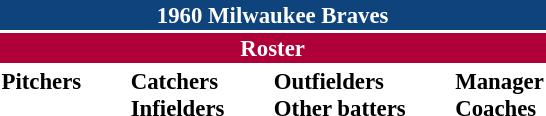<table class="toccolours" style="font-size: 95%;">
<tr>
<th colspan="10" style="background-color: #0f437c; color: white; text-align: center;">1960 Milwaukee Braves</th>
</tr>
<tr>
<td colspan="10" style="background-color: #af0039; color: white; text-align: center;"><strong>Roster</strong></td>
</tr>
<tr>
<td valign="top"><strong>Pitchers</strong><br>












</td>
<td width="25px"></td>
<td valign="top"><strong>Catchers</strong><br>


<strong>Infielders</strong>







</td>
<td width="25px"></td>
<td valign="top"><strong>Outfielders</strong><br>









<strong>Other batters</strong>
</td>
<td width="25px"></td>
<td valign="top"><strong>Manager</strong><br>
<strong>Coaches</strong>



</td>
</tr>
</table>
